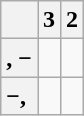<table class="wikitable">
<tr ---- valign="center">
<th></th>
<th>3</th>
<th>2</th>
</tr>
<tr ---- valign="center"  align="center">
<th>, −</th>
<td></td>
<td></td>
</tr>
<tr ---- valign="center"  align="center">
<th>−, </th>
<td></td>
<td></td>
</tr>
</table>
